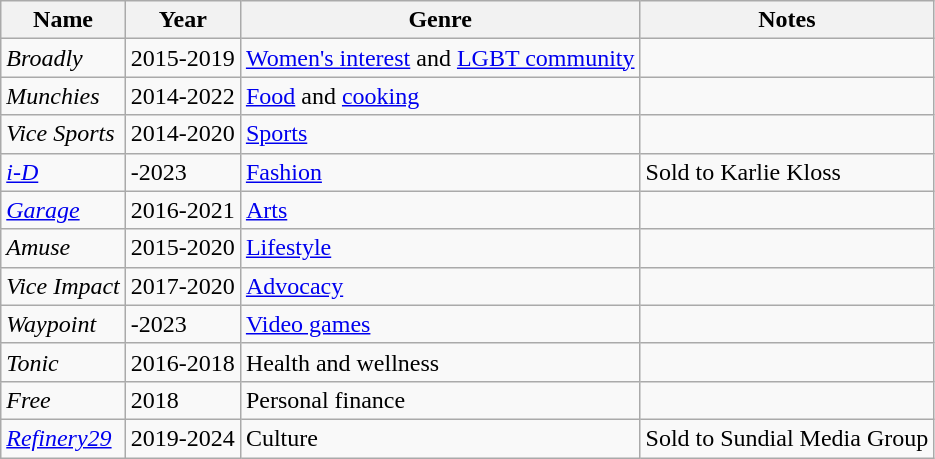<table class="wikitable sortable">
<tr>
<th>Name</th>
<th>Year</th>
<th>Genre</th>
<th>Notes</th>
</tr>
<tr>
<td><em>Broadly</em></td>
<td>2015-2019</td>
<td><a href='#'>Women's interest</a> and <a href='#'>LGBT community</a></td>
<td></td>
</tr>
<tr>
<td><em>Munchies</em></td>
<td>2014-2022</td>
<td><a href='#'>Food</a> and <a href='#'>cooking</a></td>
<td></td>
</tr>
<tr>
<td><em>Vice Sports</em></td>
<td>2014-2020</td>
<td><a href='#'>Sports</a></td>
<td></td>
</tr>
<tr>
<td><em><a href='#'>i-D</a></em></td>
<td>-2023</td>
<td><a href='#'>Fashion</a></td>
<td>Sold to Karlie Kloss</td>
</tr>
<tr>
<td><em><a href='#'>Garage</a></em></td>
<td>2016-2021</td>
<td><a href='#'>Arts</a></td>
<td></td>
</tr>
<tr>
<td><em>Amuse</em></td>
<td>2015-2020</td>
<td><a href='#'>Lifestyle</a></td>
<td></td>
</tr>
<tr>
<td><em>Vice Impact</em></td>
<td>2017-2020</td>
<td><a href='#'>Advocacy</a></td>
<td></td>
</tr>
<tr>
<td><em>Waypoint</em></td>
<td>-2023</td>
<td><a href='#'>Video games</a></td>
<td></td>
</tr>
<tr>
<td><em>Tonic</em></td>
<td>2016-2018</td>
<td>Health and wellness</td>
<td></td>
</tr>
<tr>
<td><em>Free</em></td>
<td>2018</td>
<td>Personal finance</td>
<td></td>
</tr>
<tr>
<td><em><a href='#'>Refinery29</a></em></td>
<td>2019-2024</td>
<td>Culture</td>
<td>Sold to Sundial Media Group</td>
</tr>
</table>
